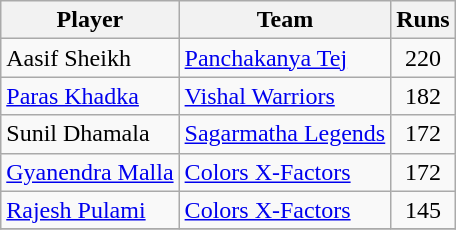<table class="wikitable" style="text-align: center;">
<tr>
<th>Player</th>
<th>Team</th>
<th>Runs</th>
</tr>
<tr>
<td style="text-align:left">Aasif Sheikh</td>
<td style="text-align:left"><a href='#'>Panchakanya Tej</a></td>
<td>220</td>
</tr>
<tr>
<td style="text-align:left"><a href='#'>Paras Khadka</a></td>
<td style="text-align:left"><a href='#'>Vishal Warriors</a></td>
<td>182</td>
</tr>
<tr>
<td style="text-align:left">Sunil Dhamala</td>
<td style="text-align:left"><a href='#'>Sagarmatha Legends</a></td>
<td>172</td>
</tr>
<tr>
<td style="text-align:left"><a href='#'>Gyanendra Malla</a></td>
<td style="text-align:left"><a href='#'>Colors X-Factors</a></td>
<td>172</td>
</tr>
<tr>
<td style="text-align:left"><a href='#'>Rajesh Pulami</a></td>
<td style="text-align:left"><a href='#'>Colors X-Factors</a></td>
<td>145</td>
</tr>
<tr>
</tr>
</table>
